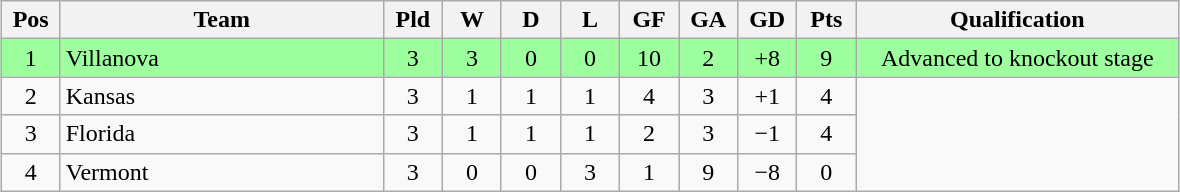<table class="wikitable" style="text-align:center; margin: 1em auto">
<tr>
<th style="width:2em">Pos</th>
<th style="width:13em">Team</th>
<th style="width:2em">Pld</th>
<th style="width:2em">W</th>
<th style="width:2em">D</th>
<th style="width:2em">L</th>
<th style="width:2em">GF</th>
<th style="width:2em">GA</th>
<th style="width:2em">GD</th>
<th style="width:2em">Pts</th>
<th style="width:13em">Qualification</th>
</tr>
<tr bgcolor="#9eff9e">
<td>1</td>
<td style="text-align:left">Villanova</td>
<td>3</td>
<td>3</td>
<td>0</td>
<td>0</td>
<td>10</td>
<td>2</td>
<td>+8</td>
<td>9</td>
<td>Advanced to knockout stage</td>
</tr>
<tr>
<td>2</td>
<td style="text-align:left">Kansas</td>
<td>3</td>
<td>1</td>
<td>1</td>
<td>1</td>
<td>4</td>
<td>3</td>
<td>+1</td>
<td>4</td>
<td rowspan="3"></td>
</tr>
<tr>
<td>3</td>
<td style="text-align:left">Florida</td>
<td>3</td>
<td>1</td>
<td>1</td>
<td>1</td>
<td>2</td>
<td>3</td>
<td>−1</td>
<td>4</td>
</tr>
<tr>
<td>4</td>
<td style="text-align:left">Vermont</td>
<td>3</td>
<td>0</td>
<td>0</td>
<td>3</td>
<td>1</td>
<td>9</td>
<td>−8</td>
<td>0</td>
</tr>
</table>
